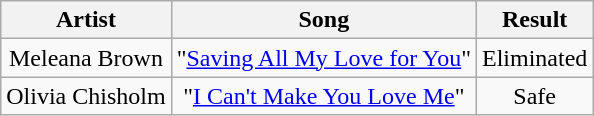<table class="wikitable sortable" style="text-align:center">
<tr>
<th>Artist</th>
<th>Song</th>
<th>Result</th>
</tr>
<tr>
<td>Meleana Brown</td>
<td>"<a href='#'>Saving All My Love for You</a>"</td>
<td>Eliminated</td>
</tr>
<tr>
<td>Olivia Chisholm</td>
<td>"<a href='#'>I Can't Make You Love Me</a>"</td>
<td>Safe</td>
</tr>
</table>
